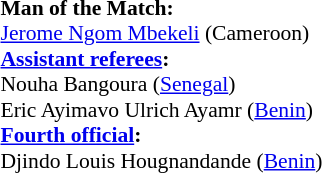<table style="width:100%; font-size:90%;">
<tr>
<td><br><strong>Man of the Match:</strong>
<br><a href='#'>Jerome Ngom Mbekeli</a> (Cameroon)<br><strong><a href='#'>Assistant referees</a>:</strong>
<br>Nouha Bangoura (<a href='#'>Senegal</a>)
<br>Eric Ayimavo Ulrich Ayamr (<a href='#'>Benin</a>)
<br><strong><a href='#'>Fourth official</a>:</strong>
<br>Djindo Louis Hougnandande (<a href='#'>Benin</a>)</td>
</tr>
</table>
